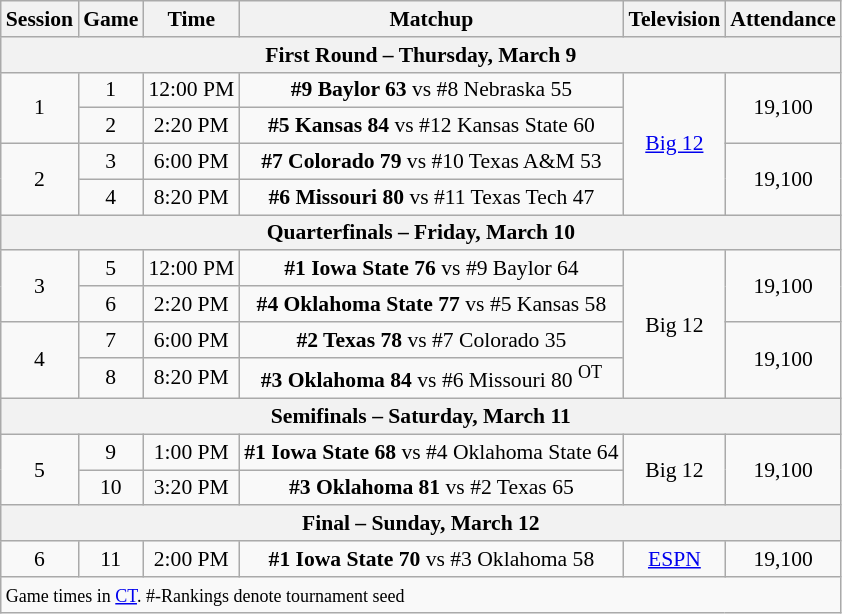<table class="wikitable" style="white-space:nowrap; font-size:90%;text-align:center">
<tr>
<th>Session</th>
<th>Game</th>
<th>Time</th>
<th>Matchup</th>
<th>Television</th>
<th>Attendance</th>
</tr>
<tr>
<th colspan=6>First Round – Thursday, March 9</th>
</tr>
<tr>
<td rowspan=2>1</td>
<td>1</td>
<td>12:00 PM</td>
<td><strong>#9 Baylor 63</strong> vs #8 Nebraska 55</td>
<td rowspan=4><a href='#'>Big 12</a></td>
<td rowspan=2>19,100</td>
</tr>
<tr>
<td>2</td>
<td>2:20 PM</td>
<td><strong>#5 Kansas 84</strong> vs #12 Kansas State 60</td>
</tr>
<tr>
<td rowspan=2>2</td>
<td>3</td>
<td>6:00 PM</td>
<td><strong>#7 Colorado 79</strong> vs #10 Texas A&M 53</td>
<td rowspan=2>19,100</td>
</tr>
<tr>
<td>4</td>
<td>8:20 PM</td>
<td><strong>#6 Missouri 80</strong> vs #11 Texas Tech 47</td>
</tr>
<tr>
<th colspan=6>Quarterfinals – Friday, March 10</th>
</tr>
<tr>
<td rowspan=2>3</td>
<td>5</td>
<td>12:00 PM</td>
<td><strong>#1 Iowa State 76</strong> vs #9 Baylor 64</td>
<td rowspan=4>Big 12</td>
<td rowspan=2>19,100</td>
</tr>
<tr>
<td>6</td>
<td>2:20 PM</td>
<td><strong>#4 Oklahoma State 77</strong> vs #5 Kansas 58</td>
</tr>
<tr>
<td rowspan=2>4</td>
<td>7</td>
<td>6:00 PM</td>
<td><strong>#2 Texas 78</strong> vs #7 Colorado 35</td>
<td rowspan=2>19,100</td>
</tr>
<tr>
<td>8</td>
<td>8:20 PM</td>
<td><strong>#3 Oklahoma 84</strong> vs #6 Missouri 80 <sup>OT</sup></td>
</tr>
<tr>
<th colspan=6>Semifinals – Saturday, March 11</th>
</tr>
<tr>
<td rowspan=2>5</td>
<td>9</td>
<td>1:00 PM</td>
<td><strong>#1 Iowa State 68</strong> vs #4 Oklahoma State 64</td>
<td rowspan=2>Big 12</td>
<td rowspan=2>19,100</td>
</tr>
<tr>
<td>10</td>
<td>3:20 PM</td>
<td><strong>#3 Oklahoma 81</strong> vs #2 Texas 65</td>
</tr>
<tr>
<th colspan=6>Final – Sunday, March 12</th>
</tr>
<tr>
<td>6</td>
<td>11</td>
<td>2:00 PM</td>
<td><strong>#1 Iowa State 70</strong> vs #3 Oklahoma 58</td>
<td><a href='#'>ESPN</a></td>
<td>19,100</td>
</tr>
<tr align=left>
<td colspan=6><small>Game times in <a href='#'>CT</a>. #-Rankings denote tournament seed</small></td>
</tr>
</table>
